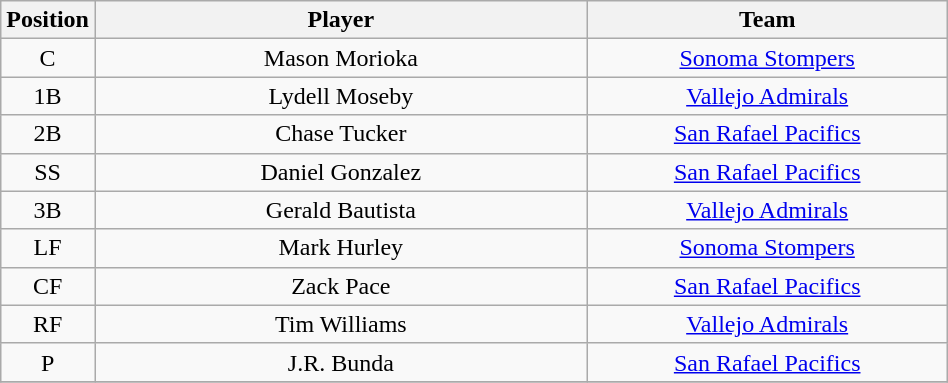<table class="wikitable"  style="width:50%; text-align:center;">
<tr>
<th style="width:5%;">Position</th>
<th style="width:55%;">Player</th>
<th style="width:55%;">Team</th>
</tr>
<tr>
<td>C</td>
<td>Mason Morioka</td>
<td><a href='#'>Sonoma Stompers</a></td>
</tr>
<tr>
<td>1B</td>
<td>Lydell Moseby</td>
<td><a href='#'>Vallejo Admirals</a></td>
</tr>
<tr>
<td>2B</td>
<td>Chase Tucker</td>
<td><a href='#'>San Rafael Pacifics</a></td>
</tr>
<tr>
<td>SS</td>
<td>Daniel Gonzalez</td>
<td><a href='#'>San Rafael Pacifics</a></td>
</tr>
<tr>
<td>3B</td>
<td>Gerald Bautista</td>
<td><a href='#'>Vallejo Admirals</a></td>
</tr>
<tr>
<td>LF</td>
<td>Mark Hurley</td>
<td><a href='#'>Sonoma Stompers</a></td>
</tr>
<tr>
<td>CF</td>
<td>Zack Pace</td>
<td><a href='#'>San Rafael Pacifics</a></td>
</tr>
<tr>
<td>RF</td>
<td>Tim Williams</td>
<td><a href='#'>Vallejo Admirals</a></td>
</tr>
<tr>
<td>P</td>
<td>J.R. Bunda</td>
<td><a href='#'>San Rafael Pacifics</a></td>
</tr>
<tr>
</tr>
</table>
